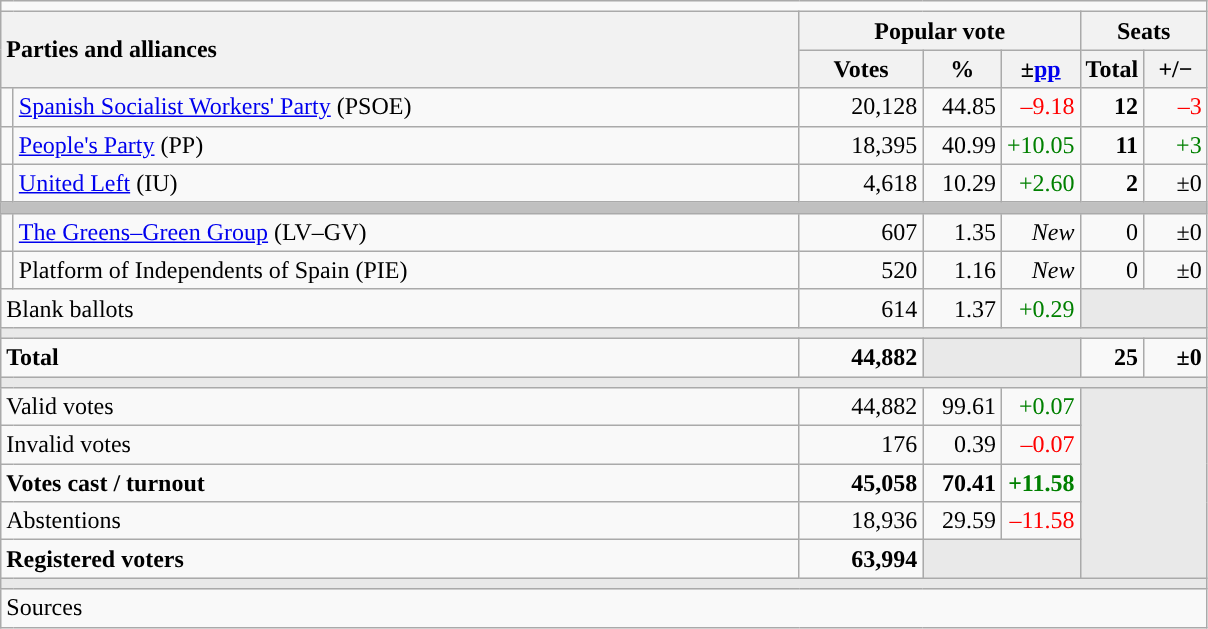<table class="wikitable" style="text-align:right;">
<tr>
<td colspan="7"></td>
</tr>
<tr>
<th style="text-align:left;" rowspan="2" colspan="2" width="525">Parties and alliances</th>
<th colspan="3">Popular vote</th>
<th colspan="2">Seats</th>
</tr>
<tr>
<th width="75">Votes</th>
<th width="45">%</th>
<th width="45">±<a href='#'>pp</a></th>
<th width="35">Total</th>
<th width="35">+/−</th>
</tr>
<tr>
<td width="1" style="color:inherit;background:"></td>
<td align="left"><a href='#'>Spanish Socialist Workers' Party</a> (PSOE)</td>
<td>20,128</td>
<td>44.85</td>
<td style="color:red;">–9.18</td>
<td><strong>12</strong></td>
<td style="color:red;">–3</td>
</tr>
<tr>
<td style="color:inherit;background:"></td>
<td align="left"><a href='#'>People's Party</a> (PP)</td>
<td>18,395</td>
<td>40.99</td>
<td style="color:green;">+10.05</td>
<td><strong>11</strong></td>
<td style="color:green;">+3</td>
</tr>
<tr>
<td style="color:inherit;background:"></td>
<td align="left"><a href='#'>United Left</a> (IU)</td>
<td>4,618</td>
<td>10.29</td>
<td style="color:green;">+2.60</td>
<td><strong>2</strong></td>
<td>±0</td>
</tr>
<tr>
<td colspan="7" bgcolor="#C0C0C0"></td>
</tr>
<tr>
<td style="color:inherit;background:"></td>
<td align="left"><a href='#'>The Greens–Green Group</a> (LV–GV)</td>
<td>607</td>
<td>1.35</td>
<td><em>New</em></td>
<td>0</td>
<td>±0</td>
</tr>
<tr>
<td style="color:inherit;background:"></td>
<td align="left">Platform of Independents of Spain (PIE)</td>
<td>520</td>
<td>1.16</td>
<td><em>New</em></td>
<td>0</td>
<td>±0</td>
</tr>
<tr>
<td align="left" colspan="2">Blank ballots</td>
<td>614</td>
<td>1.37</td>
<td style="color:green;">+0.29</td>
<td bgcolor="#E9E9E9" colspan="2"></td>
</tr>
<tr>
<td colspan="7" bgcolor="#E9E9E9"></td>
</tr>
<tr style="font-weight:bold;">
<td align="left" colspan="2">Total</td>
<td>44,882</td>
<td bgcolor="#E9E9E9" colspan="2"></td>
<td>25</td>
<td>±0</td>
</tr>
<tr>
<td colspan="7" bgcolor="#E9E9E9"></td>
</tr>
<tr>
<td align="left" colspan="2">Valid votes</td>
<td>44,882</td>
<td>99.61</td>
<td style="color:green;">+0.07</td>
<td bgcolor="#E9E9E9" colspan="2" rowspan="5"></td>
</tr>
<tr>
<td align="left" colspan="2">Invalid votes</td>
<td>176</td>
<td>0.39</td>
<td style="color:red;">–0.07</td>
</tr>
<tr style="font-weight:bold;">
<td align="left" colspan="2">Votes cast / turnout</td>
<td>45,058</td>
<td>70.41</td>
<td style="color:green;">+11.58</td>
</tr>
<tr>
<td align="left" colspan="2">Abstentions</td>
<td>18,936</td>
<td>29.59</td>
<td style="color:red;">–11.58</td>
</tr>
<tr style="font-weight:bold;">
<td align="left" colspan="2">Registered voters</td>
<td>63,994</td>
<td bgcolor="#E9E9E9" colspan="2"></td>
</tr>
<tr>
<td colspan="7" bgcolor="#E9E9E9"></td>
</tr>
<tr>
<td align="left" colspan="7">Sources</td>
</tr>
</table>
